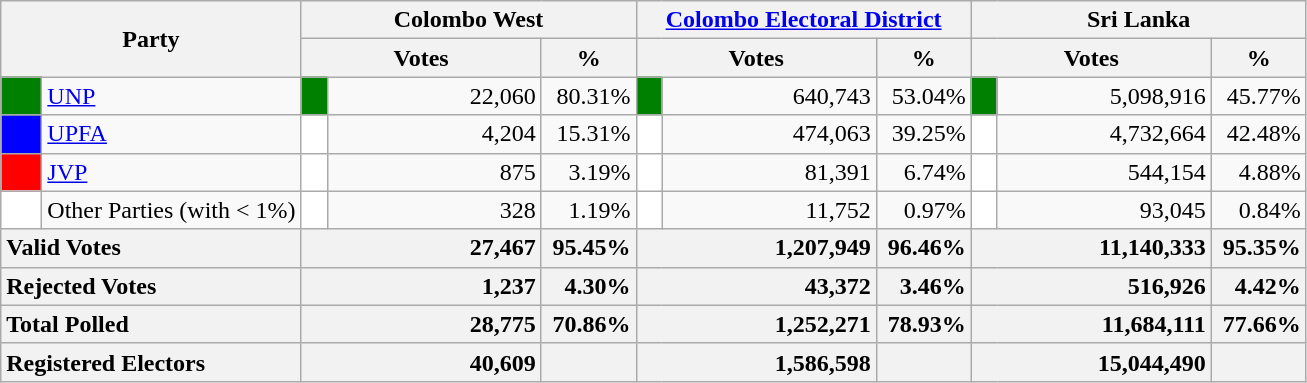<table class="wikitable">
<tr>
<th colspan="2" width="144px"rowspan="2">Party</th>
<th colspan="3" width="216px">Colombo West</th>
<th colspan="3" width="216px"><a href='#'>Colombo Electoral District</a></th>
<th colspan="3" width="216px">Sri Lanka</th>
</tr>
<tr>
<th colspan="2" width="144px">Votes</th>
<th>%</th>
<th colspan="2" width="144px">Votes</th>
<th>%</th>
<th colspan="2" width="144px">Votes</th>
<th>%</th>
</tr>
<tr>
<td style="background-color:green;" width="20px"></td>
<td style="text-align:left;"><a href='#'>UNP</a></td>
<td style="background-color:green;" width="10px"></td>
<td style="text-align:right;">22,060</td>
<td style="text-align:right;">80.31%</td>
<td style="background-color:green;" width="10px"></td>
<td style="text-align:right;">640,743</td>
<td style="text-align:right;">53.04%</td>
<td style="background-color:green;" width="10px"></td>
<td style="text-align:right;">5,098,916</td>
<td style="text-align:right;">45.77%</td>
</tr>
<tr>
<td style="background-color:blue;" width="20px"></td>
<td style="text-align:left;"><a href='#'>UPFA</a></td>
<td style="background-color:white;" width="10px"></td>
<td style="text-align:right;">4,204</td>
<td style="text-align:right;">15.31%</td>
<td style="background-color:white;" width="10px"></td>
<td style="text-align:right;">474,063</td>
<td style="text-align:right;">39.25%</td>
<td style="background-color:white;" width="10px"></td>
<td style="text-align:right;">4,732,664</td>
<td style="text-align:right;">42.48%</td>
</tr>
<tr>
<td style="background-color:red;" width="20px"></td>
<td style="text-align:left;"><a href='#'>JVP</a></td>
<td style="background-color:white;" width="10px"></td>
<td style="text-align:right;">875</td>
<td style="text-align:right;">3.19%</td>
<td style="background-color:white;" width="10px"></td>
<td style="text-align:right;">81,391</td>
<td style="text-align:right;">6.74%</td>
<td style="background-color:white;" width="10px"></td>
<td style="text-align:right;">544,154</td>
<td style="text-align:right;">4.88%</td>
</tr>
<tr>
<td style="background-color:white;" width="20px"></td>
<td style="text-align:left;">Other Parties (with < 1%)</td>
<td style="background-color:white;" width="10px"></td>
<td style="text-align:right;">328</td>
<td style="text-align:right;">1.19%</td>
<td style="background-color:white;" width="10px"></td>
<td style="text-align:right;">11,752</td>
<td style="text-align:right;">0.97%</td>
<td style="background-color:white;" width="10px"></td>
<td style="text-align:right;">93,045</td>
<td style="text-align:right;">0.84%</td>
</tr>
<tr>
<th colspan="2" width="144px"style="text-align:left;">Valid Votes</th>
<th style="text-align:right;"colspan="2" width="144px">27,467</th>
<th style="text-align:right;">95.45%</th>
<th style="text-align:right;"colspan="2" width="144px">1,207,949</th>
<th style="text-align:right;">96.46%</th>
<th style="text-align:right;"colspan="2" width="144px">11,140,333</th>
<th style="text-align:right;">95.35%</th>
</tr>
<tr>
<th colspan="2" width="144px"style="text-align:left;">Rejected Votes</th>
<th style="text-align:right;"colspan="2" width="144px">1,237</th>
<th style="text-align:right;">4.30%</th>
<th style="text-align:right;"colspan="2" width="144px">43,372</th>
<th style="text-align:right;">3.46%</th>
<th style="text-align:right;"colspan="2" width="144px">516,926</th>
<th style="text-align:right;">4.42%</th>
</tr>
<tr>
<th colspan="2" width="144px"style="text-align:left;">Total Polled</th>
<th style="text-align:right;"colspan="2" width="144px">28,775</th>
<th style="text-align:right;">70.86%</th>
<th style="text-align:right;"colspan="2" width="144px">1,252,271</th>
<th style="text-align:right;">78.93%</th>
<th style="text-align:right;"colspan="2" width="144px">11,684,111</th>
<th style="text-align:right;">77.66%</th>
</tr>
<tr>
<th colspan="2" width="144px"style="text-align:left;">Registered Electors</th>
<th style="text-align:right;"colspan="2" width="144px">40,609</th>
<th></th>
<th style="text-align:right;"colspan="2" width="144px">1,586,598</th>
<th></th>
<th style="text-align:right;"colspan="2" width="144px">15,044,490</th>
<th></th>
</tr>
</table>
